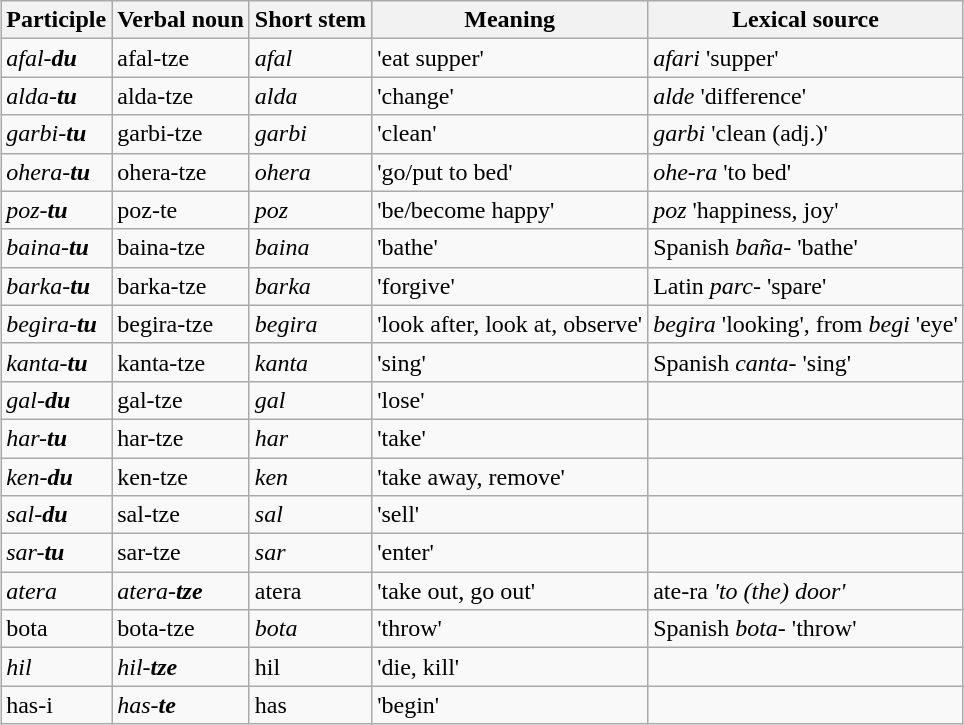<table class="wikitable" style="margin: 1em auto 1em auto">
<tr>
<th align="center">Participle</th>
<th align="center">Verbal noun</th>
<th align="center">Short stem</th>
<th align="center">Meaning</th>
<th align="center">Lexical source</th>
</tr>
<tr>
<td><em>afal-<strong>du<strong><em></td>
<td></em>afal-</strong>tze</em></strong></td>
<td><em>afal</em></td>
<td>'eat supper'</td>
<td><em>afari</em> 'supper'</td>
</tr>
<tr>
<td><em>alda-<strong>tu<strong><em></td>
<td></em>alda-</strong>tze</em></strong></td>
<td><em>alda</em></td>
<td>'change'</td>
<td><em>alde</em> 'difference'</td>
</tr>
<tr>
<td><em>garbi-<strong>tu<strong><em></td>
<td></em>garbi-</strong>tze</em></strong></td>
<td><em>garbi</em></td>
<td>'clean'</td>
<td><em>garbi</em> 'clean (adj.)'</td>
</tr>
<tr>
<td><em>ohera-<strong>tu<strong><em></td>
<td></em>ohera-</strong>tze</em></strong></td>
<td><em>ohera</em></td>
<td>'go/put to bed'</td>
<td><em>ohe-ra</em> 'to bed'</td>
</tr>
<tr>
<td><em>poz-<strong>tu<strong><em></td>
<td></em>poz-</strong>te</em></strong></td>
<td><em>poz</em></td>
<td>'be/become happy'</td>
<td><em>poz</em> 'happiness, joy'</td>
</tr>
<tr>
<td><em>baina-<strong>tu<strong><em></td>
<td></em>baina-</strong>tze</em></strong></td>
<td><em>baina</em></td>
<td>'bathe'</td>
<td>Spanish <em>baña-</em> 'bathe'</td>
</tr>
<tr>
<td><em>barka-<strong>tu<strong><em></td>
<td></em>barka-</strong>tze</em></strong></td>
<td><em>barka</em></td>
<td>'forgive'</td>
<td>Latin <em>parc-</em> 'spare'</td>
</tr>
<tr>
<td><em>begira-<strong>tu<strong><em></td>
<td></em>begira-</strong>tze</em></strong></td>
<td><em>begira</em></td>
<td>'look after, look at, observe'</td>
<td><em>begira</em> 'looking', from <em>begi</em> 'eye'</td>
</tr>
<tr>
<td><em>kanta-<strong>tu<strong><em></td>
<td></em>kanta-</strong>tze</em></strong></td>
<td><em>kanta</em></td>
<td>'sing'</td>
<td>Spanish <em>canta-</em> 'sing'</td>
</tr>
<tr>
<td><em>gal-<strong>du<strong><em></td>
<td></em>gal-</strong>tze</em></strong></td>
<td><em>gal</em></td>
<td>'lose'</td>
<td></td>
</tr>
<tr>
<td><em>har-<strong>tu<strong><em></td>
<td></em>har-</strong>tze</em></strong></td>
<td><em>har</em></td>
<td>'take'</td>
<td></td>
</tr>
<tr>
<td><em>ken-<strong>du<strong><em></td>
<td></em>ken-</strong>tze</em></strong></td>
<td><em>ken</em></td>
<td>'take away, remove'</td>
<td></td>
</tr>
<tr>
<td><em>sal-<strong>du<strong><em></td>
<td></em>sal-</strong>tze</em></strong></td>
<td><em>sal</em></td>
<td>'sell'</td>
<td></td>
</tr>
<tr>
<td><em>sar-<strong>tu<strong><em></td>
<td></em>sar-</strong>tze</em></strong></td>
<td><em>sar</em></td>
<td>'enter'</td>
<td></td>
</tr>
<tr>
<td><em>atera</em></td>
<td><em>atera-<strong>tze<strong><em></td>
<td></em>atera<em></td>
<td>'take out, go out'</td>
<td></em>ate-ra<em> 'to (the) door'</td>
</tr>
<tr>
<td></em>bota<em></td>
<td></em>bota-</strong>tze</em></strong></td>
<td><em>bota</em></td>
<td>'throw'</td>
<td>Spanish <em>bota-</em> 'throw'</td>
</tr>
<tr>
<td><em>hil</em></td>
<td><em>hil-<strong>tze<strong><em></td>
<td></em>hil<em></td>
<td>'die, kill'</td>
<td></td>
</tr>
<tr>
<td></em>has-</strong>i</em></strong></td>
<td><em>has-<strong>te<strong><em></td>
<td></em>has<em></td>
<td>'begin'</td>
<td></td>
</tr>
</table>
